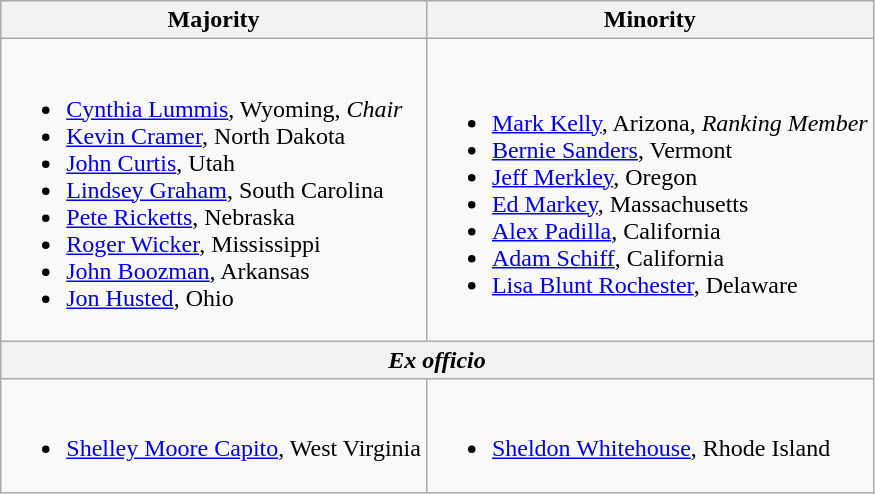<table class=wikitable>
<tr>
<th>Majority</th>
<th>Minority</th>
</tr>
<tr>
<td><br><ul><li><a href='#'>Cynthia Lummis</a>, Wyoming, <em>Chair</em></li><li><a href='#'>Kevin Cramer</a>, North Dakota</li><li><a href='#'>John Curtis</a>, Utah</li><li><a href='#'>Lindsey Graham</a>, South Carolina</li><li><a href='#'>Pete Ricketts</a>, Nebraska</li><li><a href='#'>Roger Wicker</a>, Mississippi</li><li><a href='#'>John Boozman</a>, Arkansas</li><li><a href='#'>Jon Husted</a>, Ohio</li></ul></td>
<td><br><ul><li><a href='#'>Mark Kelly</a>, Arizona, <em>Ranking Member</em></li><li><span><a href='#'>Bernie Sanders</a>, Vermont</span></li><li><a href='#'>Jeff Merkley</a>, Oregon</li><li><a href='#'>Ed Markey</a>, Massachusetts</li><li><a href='#'>Alex Padilla</a>, California</li><li><a href='#'>Adam Schiff</a>, California</li><li><a href='#'>Lisa Blunt Rochester</a>, Delaware</li></ul></td>
</tr>
<tr>
<th colspan=2><em>Ex officio</em></th>
</tr>
<tr>
<td><br><ul><li><a href='#'>Shelley Moore Capito</a>, West Virginia</li></ul></td>
<td><br><ul><li><a href='#'>Sheldon Whitehouse</a>, Rhode Island</li></ul></td>
</tr>
</table>
